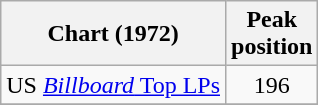<table class="wikitable sortable">
<tr>
<th>Chart (1972)</th>
<th>Peak <br>position</th>
</tr>
<tr>
<td align="left">US <a href='#'><em>Billboard</em> Top LPs</a></td>
<td style="text-align:center;">196</td>
</tr>
<tr>
</tr>
</table>
